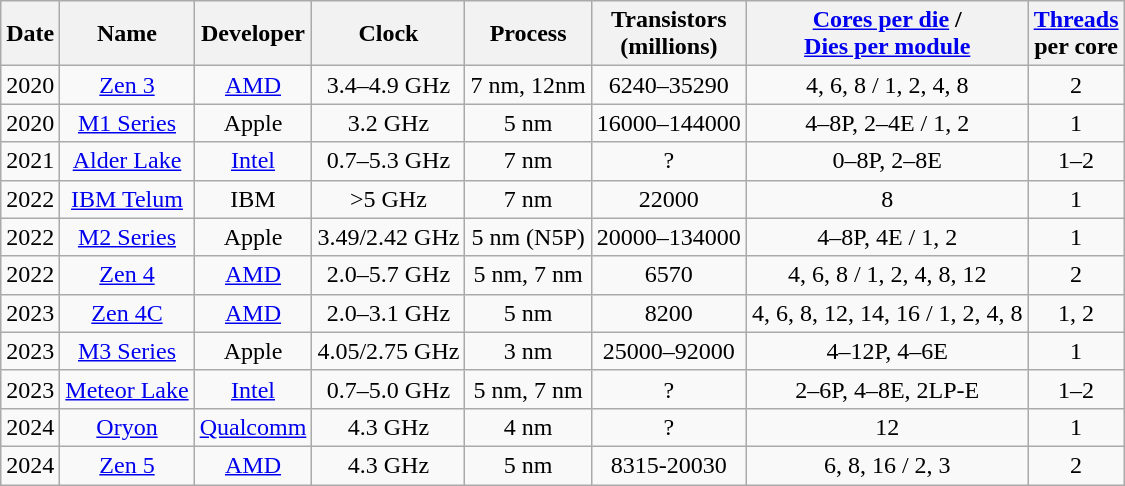<table class="wikitable sortable" style="text-align:center">
<tr>
<th>Date</th>
<th>Name</th>
<th>Developer</th>
<th>Clock</th>
<th>Process</th>
<th>Transistors<br>(millions)</th>
<th><a href='#'>Cores per die</a> /<br><a href='#'>Dies per module</a></th>
<th><a href='#'>Threads</a><br>per core</th>
</tr>
<tr>
<td>2020</td>
<td><a href='#'>Zen 3</a></td>
<td><a href='#'>AMD</a></td>
<td>3.4–4.9 GHz</td>
<td>7 nm, 12nm</td>
<td>6240–35290</td>
<td>4, 6, 8 / 1, 2, 4, 8</td>
<td>2</td>
</tr>
<tr>
<td>2020</td>
<td><a href='#'>M1 Series</a></td>
<td>Apple</td>
<td>3.2 GHz</td>
<td>5 nm</td>
<td>16000–144000</td>
<td>4–8P, 2–4E / 1, 2</td>
<td>1</td>
</tr>
<tr>
<td>2021</td>
<td><a href='#'>Alder Lake</a></td>
<td><a href='#'>Intel</a></td>
<td>0.7–5.3 GHz</td>
<td>7 nm</td>
<td>?</td>
<td>0–8P, 2–8E</td>
<td>1–2</td>
</tr>
<tr>
<td>2022</td>
<td><a href='#'>IBM Telum</a></td>
<td>IBM</td>
<td>>5 GHz</td>
<td>7 nm</td>
<td>22000</td>
<td>8</td>
<td>1</td>
</tr>
<tr>
<td>2022</td>
<td><a href='#'>M2 Series</a></td>
<td>Apple</td>
<td>3.49/2.42 GHz</td>
<td>5 nm (N5P)</td>
<td>20000–134000</td>
<td>4–8P, 4E / 1, 2</td>
<td>1</td>
</tr>
<tr>
<td>2022</td>
<td><a href='#'>Zen 4</a></td>
<td><a href='#'>AMD</a></td>
<td>2.0–5.7 GHz</td>
<td>5 nm, 7 nm</td>
<td>6570</td>
<td>4, 6, 8 / 1, 2, 4, 8, 12</td>
<td>2</td>
</tr>
<tr>
<td>2023</td>
<td><a href='#'>Zen 4C</a></td>
<td><a href='#'>AMD</a></td>
<td>2.0–3.1 GHz</td>
<td>5 nm</td>
<td>8200</td>
<td>4, 6, 8, 12, 14, 16 / 1, 2, 4, 8</td>
<td>1, 2</td>
</tr>
<tr>
<td>2023</td>
<td><a href='#'>M3 Series</a></td>
<td>Apple</td>
<td>4.05/2.75 GHz</td>
<td>3 nm</td>
<td>25000–92000</td>
<td>4–12P, 4–6E</td>
<td>1</td>
</tr>
<tr>
<td>2023</td>
<td><a href='#'>Meteor Lake</a></td>
<td><a href='#'>Intel</a></td>
<td>0.7–5.0 GHz</td>
<td>5 nm, 7 nm</td>
<td>?</td>
<td>2–6P, 4–8E, 2LP-E</td>
<td>1–2</td>
</tr>
<tr>
<td>2024</td>
<td><a href='#'>Oryon</a></td>
<td><a href='#'>Qualcomm</a></td>
<td>4.3 GHz</td>
<td>4 nm</td>
<td>?</td>
<td>12</td>
<td>1</td>
</tr>
<tr>
<td>2024</td>
<td><a href='#'>Zen 5</a></td>
<td><a href='#'>AMD</a></td>
<td>4.3 GHz</td>
<td>5 nm</td>
<td>8315-20030</td>
<td>6, 8, 16 / 2, 3</td>
<td>2</td>
</tr>
</table>
